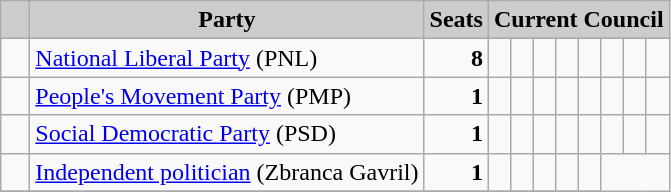<table class="wikitable">
<tr>
<th style="background:#ccc">   </th>
<th style="background:#ccc">Party</th>
<th style="background:#ccc">Seats</th>
<th style="background:#ccc" colspan="8">Current Council</th>
</tr>
<tr>
<td>  </td>
<td><a href='#'>National Liberal Party</a> (PNL)</td>
<td style="text-align: right"><strong>8</strong></td>
<td>  </td>
<td>  </td>
<td>  </td>
<td>  </td>
<td>  </td>
<td>  </td>
<td>  </td>
<td>  </td>
</tr>
<tr>
<td>  </td>
<td><a href='#'>People's Movement Party</a> (PMP)</td>
<td style="text-align: right"><strong>1</strong></td>
<td>  </td>
<td> </td>
<td> </td>
<td> </td>
<td> </td>
<td> </td>
<td> </td>
<td> </td>
</tr>
<tr>
<td>  </td>
<td><a href='#'>Social Democratic Party</a> (PSD)</td>
<td style="text-align: right"><strong>1</strong></td>
<td>  </td>
<td> </td>
<td> </td>
<td> </td>
<td> </td>
<td> </td>
<td> </td>
<td> </td>
</tr>
<tr>
<td>  </td>
<td><a href='#'>Independent politician</a> (Zbranca Gavril)</td>
<td style="text-align: right"><strong>1</strong></td>
<td>  </td>
<td> </td>
<td> </td>
<td> </td>
<td> </td>
</tr>
<tr>
</tr>
</table>
